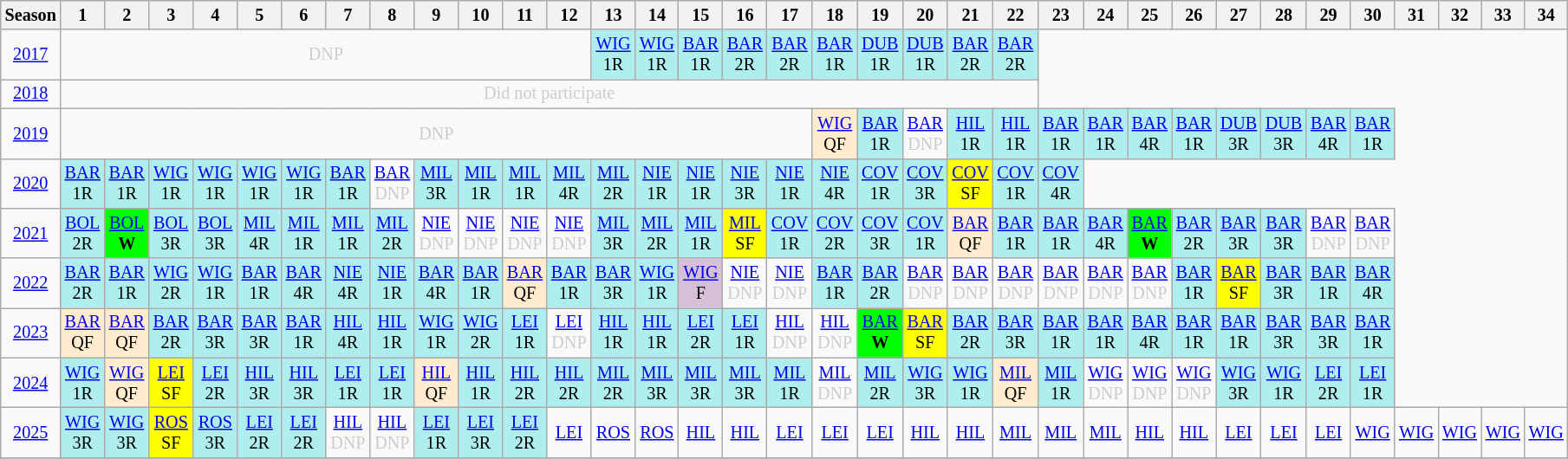<table class="wikitable" style="width:28%; margin:0; font-size:84%">
<tr>
<th>Season</th>
<th>1</th>
<th>2</th>
<th>3</th>
<th>4</th>
<th>5</th>
<th>6</th>
<th>7</th>
<th>8</th>
<th>9</th>
<th>10</th>
<th>11</th>
<th>12</th>
<th>13</th>
<th>14</th>
<th>15</th>
<th>16</th>
<th>17</th>
<th>18</th>
<th>19</th>
<th>20</th>
<th>21</th>
<th>22</th>
<th>23</th>
<th>24</th>
<th>25</th>
<th>26</th>
<th>27</th>
<th>28</th>
<th>29</th>
<th>30</th>
<th>31</th>
<th>32</th>
<th>33</th>
<th>34</th>
</tr>
<tr>
<td style="text-align:center; "background:#efefef;"><a href='#'>2017</a></td>
<td colspan="12" style="text-align:center; color:#ccc;">DNP</td>
<td style="text-align:center; background:#afeeee;"><a href='#'>WIG</a><br>1R</td>
<td style="text-align:center; background:#afeeee;"><a href='#'>WIG</a><br>1R</td>
<td style="text-align:center; background:#afeeee;"><a href='#'>BAR</a><br>1R</td>
<td style="text-align:center; background:#afeeee;"><a href='#'>BAR</a><br>2R</td>
<td style="text-align:center; background:#afeeee;"><a href='#'>BAR</a><br>2R</td>
<td style="text-align:center; background:#afeeee;"><a href='#'>BAR</a><br>1R</td>
<td style="text-align:center; background:#afeeee;"><a href='#'>DUB</a><br>1R</td>
<td style="text-align:center; background:#afeeee;"><a href='#'>DUB</a><br>1R</td>
<td style="text-align:center; background:#afeeee;"><a href='#'>BAR</a><br>2R</td>
<td style="text-align:center; background:#afeeee;"><a href='#'>BAR</a><br>2R</td>
</tr>
<tr>
<td style="text-align:center; "background:#efefef;"><a href='#'>2018</a></td>
<td style="text-align:center; color:#ccc;" colspan=22>Did not participate</td>
</tr>
<tr>
<td style="text-align:center; "background:#efefef;"><a href='#'>2019</a></td>
<td colspan="17" style="text-align:center; color:#ccc;">DNP</td>
<td style="text-align:center; background:#ffebcd;"><a href='#'>WIG</a><br>QF</td>
<td style="text-align:center; background:#afeeee;"><a href='#'>BAR</a><br>1R</td>
<td style="text-align:center; color:#ccc;"><a href='#'>BAR</a><br>DNP</td>
<td style="text-align:center; background:#afeeee;"><a href='#'>HIL</a><br>1R</td>
<td style="text-align:center; background:#afeeee;"><a href='#'>HIL</a><br>1R</td>
<td style="text-align:center; background:#afeeee;"><a href='#'>BAR</a><br>1R</td>
<td style="text-align:center; background:#afeeee;"><a href='#'>BAR</a><br>1R</td>
<td style="text-align:center; background:#afeeee;"><a href='#'>BAR</a><br>4R</td>
<td style="text-align:center; background:#afeeee;"><a href='#'>BAR</a><br>1R</td>
<td style="text-align:center; background:#afeeee;"><a href='#'>DUB</a><br>3R</td>
<td style="text-align:center; background:#afeeee;"><a href='#'>DUB</a><br>3R</td>
<td style="text-align:center; background:#afeeee;"><a href='#'>BAR</a><br>4R</td>
<td style="text-align:center; background:#afeeee;"><a href='#'>BAR</a><br>1R</td>
</tr>
<tr>
<td style="text-align:center; "background:#efefef;"><a href='#'>2020</a></td>
<td style="text-align:center; background:#afeeee;"><a href='#'>BAR</a><br>1R</td>
<td style="text-align:center; background:#afeeee;"><a href='#'>BAR</a><br>1R</td>
<td style="text-align:center; background:#afeeee;"><a href='#'>WIG</a><br>1R</td>
<td style="text-align:center; background:#afeeee;"><a href='#'>WIG</a><br>1R</td>
<td style="text-align:center; background:#afeeee;"><a href='#'>WIG</a><br>1R</td>
<td style="text-align:center; background:#afeeee;"><a href='#'>WIG</a><br>1R</td>
<td style="text-align:center; background:#afeeee;"><a href='#'>BAR</a><br>1R</td>
<td style="text-align:center; color:#ccc;"><a href='#'>BAR</a><br>DNP</td>
<td style="text-align:center; background:#afeeee;"><a href='#'>MIL</a><br>3R</td>
<td style="text-align:center; background:#afeeee;"><a href='#'>MIL</a><br>1R</td>
<td style="text-align:center; background:#afeeee;"><a href='#'>MIL</a><br>1R</td>
<td style="text-align:center; background:#afeeee;"><a href='#'>MIL</a><br>4R</td>
<td style="text-align:center; background:#afeeee;"><a href='#'>MIL</a><br> 2R</td>
<td style="text-align:center; background:#afeeee;"><a href='#'>NIE</a><br>1R</td>
<td style="text-align:center; background:#afeeee;"><a href='#'>NIE</a><br>1R</td>
<td style="text-align:center; background:#afeeee;"><a href='#'>NIE</a><br>3R</td>
<td style="text-align:center; background:#afeeee;"><a href='#'>NIE</a><br>1R</td>
<td style="text-align:center; background:#afeeee;"><a href='#'>NIE</a><br>4R</td>
<td style="text-align:center; background:#afeeee;"><a href='#'>COV</a><br>1R</td>
<td style="text-align:center; background:#afeeee;"><a href='#'>COV</a><br>3R</td>
<td style="text-align:center; background:yellow;"><a href='#'>COV</a><br>SF</td>
<td style="text-align:center; background:#afeeee;"><a href='#'>COV</a><br>1R</td>
<td style="text-align:center; background:#afeeee;"><a href='#'>COV</a><br>4R</td>
</tr>
<tr>
<td style="text-align:center; "background:#efefef;"><a href='#'>2021</a></td>
<td style="text-align:center; background:#afeeee;"><a href='#'>BOL</a><br>2R</td>
<td style="text-align:center; background:lime;"><a href='#'>BOL</a><br><strong>W</strong></td>
<td style="text-align:center; background:#afeeee;"><a href='#'>BOL</a><br>3R</td>
<td style="text-align:center; background:#afeeee;"><a href='#'>BOL</a><br>3R</td>
<td style="text-align:center; background:#afeeee;"><a href='#'>MIL</a><br>4R</td>
<td style="text-align:center; background:#afeeee;"><a href='#'>MIL</a><br>1R</td>
<td style="text-align:center; background:#afeeee;"><a href='#'>MIL</a><br>1R</td>
<td style="text-align:center; background:#afeeee;"><a href='#'>MIL</a><br>2R</td>
<td style="text-align:center; color:#ccc;"><a href='#'>NIE</a><br>DNP</td>
<td style="text-align:center; color:#ccc;"><a href='#'>NIE</a><br>DNP</td>
<td style="text-align:center; color:#ccc;"><a href='#'>NIE</a><br>DNP</td>
<td style="text-align:center; color:#ccc;"><a href='#'>NIE</a><br>DNP</td>
<td style="text-align:center; background:#afeeee;"><a href='#'>MIL</a><br>3R</td>
<td style="text-align:center; background:#afeeee;"><a href='#'>MIL</a><br>2R</td>
<td style="text-align:center; background:#afeeee;"><a href='#'>MIL</a><br>1R</td>
<td style="text-align:center; background:yellow;"><a href='#'>MIL</a><br>SF</td>
<td style="text-align:center; background:#afeeee;"><a href='#'>COV</a><br>1R</td>
<td style="text-align:center; background:#afeeee;"><a href='#'>COV</a><br>2R</td>
<td style="text-align:center; background:#afeeee;"><a href='#'>COV</a><br>3R</td>
<td style="text-align:center; background:#afeeee;"><a href='#'>COV</a><br>1R</td>
<td style="text-align:center; background:#ffebcd;"><a href='#'>BAR</a><br>QF</td>
<td style="text-align:center; background:#afeeee;"><a href='#'>BAR</a><br>1R</td>
<td style="text-align:center; background:#afeeee;"><a href='#'>BAR</a><br>1R</td>
<td style="text-align:center; background:#afeeee;"><a href='#'>BAR</a><br>4R</td>
<td style="text-align:center; background:lime;"><a href='#'>BAR</a><br><strong>W</strong></td>
<td style="text-align:center; background:#afeeee;"><a href='#'>BAR</a><br>2R</td>
<td style="text-align:center; background:#afeeee;"><a href='#'>BAR</a><br>3R</td>
<td style="text-align:center; background:#afeeee;"><a href='#'>BAR</a><br>3R</td>
<td style="text-align:center; color:#ccc;"><a href='#'>BAR</a><br>DNP</td>
<td style="text-align:center; color:#ccc;"><a href='#'>BAR</a><br>DNP</td>
</tr>
<tr>
<td style="text-align:center;"background:#efefef;"><a href='#'>2022</a></td>
<td style="text-align:center; background:#afeeee;"><a href='#'>BAR</a><br>2R</td>
<td style="text-align:center; background:#afeeee;"><a href='#'>BAR</a><br>1R</td>
<td style="text-align:center; background:#afeeee;"><a href='#'>WIG</a><br>2R</td>
<td style="text-align:center; background:#afeeee;"><a href='#'>WIG</a><br>1R</td>
<td style="text-align:center; background:#afeeee;"><a href='#'>BAR</a><br>1R</td>
<td style="text-align:center; background:#afeeee;"><a href='#'>BAR</a><br>4R</td>
<td style="text-align:center; background:#afeeee;"><a href='#'>NIE</a><br>4R</td>
<td style="text-align:center; background:#afeeee;"><a href='#'>NIE</a><br>1R</td>
<td style="text-align:center; background:#afeeee;"><a href='#'>BAR</a><br>4R</td>
<td style="text-align:center; background:#afeeee;"><a href='#'>BAR</a><br>1R</td>
<td style="text-align:center; background:#ffebcd;"><a href='#'>BAR</a><br>QF</td>
<td style="text-align:center; background:#afeeee;"><a href='#'>BAR</a><br>1R</td>
<td style="text-align:center; background:#afeeee;"><a href='#'>BAR</a><br>3R</td>
<td style="text-align:center; background:#afeeee;"><a href='#'>WIG</a><br>1R</td>
<td style="text-align:center; background:thistle;"><a href='#'>WIG</a><br>F</td>
<td style="text-align:center; color:#ccc;"><a href='#'>NIE</a><br>DNP</td>
<td style="text-align:center; color:#ccc;"><a href='#'>NIE</a><br>DNP</td>
<td style="text-align:center; background:#afeeee;"><a href='#'>BAR</a><br>1R</td>
<td style="text-align:center; background:#afeeee;"><a href='#'>BAR</a><br>2R</td>
<td style="text-align:center; color:#ccc;"><a href='#'>BAR</a><br>DNP</td>
<td style="text-align:center; color:#ccc;"><a href='#'>BAR</a><br>DNP</td>
<td style="text-align:center; color:#ccc;"><a href='#'>BAR</a><br>DNP</td>
<td style="text-align:center; color:#ccc;"><a href='#'>BAR</a><br>DNP</td>
<td style="text-align:center; color:#ccc;"><a href='#'>BAR</a><br>DNP</td>
<td style="text-align:center; color:#ccc;"><a href='#'>BAR</a><br>DNP</td>
<td style="text-align:center; background:#afeeee;"><a href='#'>BAR</a><br>1R</td>
<td style="text-align:center; background:yellow;"><a href='#'>BAR</a><br>SF</td>
<td style="text-align:center; background:#afeeee;"><a href='#'>BAR</a><br>3R</td>
<td style="text-align:center; background:#afeeee;"><a href='#'>BAR</a><br>1R</td>
<td style="text-align:center; background:#afeeee;"><a href='#'>BAR</a><br>4R</td>
</tr>
<tr>
<td style="text-align:center;"background:#efefef;"><a href='#'>2023</a></td>
<td style="text-align:center; background:#ffebcd;"><a href='#'>BAR</a><br>QF</td>
<td style="text-align:center; background:#ffebcd;"><a href='#'>BAR</a><br>QF</td>
<td style="text-align:center; background:#afeeee;"><a href='#'>BAR</a><br>2R</td>
<td style="text-align:center; background:#afeeee;"><a href='#'>BAR</a><br>3R</td>
<td style="text-align:center; background:#afeeee;"><a href='#'>BAR</a><br>3R</td>
<td style="text-align:center; background:#afeeee;"><a href='#'>BAR</a><br>1R</td>
<td style="text-align:center; background:#afeeee;"><a href='#'>HIL</a><br>4R</td>
<td style="text-align:center; background:#afeeee;"><a href='#'>HIL</a><br>1R</td>
<td style="text-align:center; background:#afeeee;"><a href='#'>WIG</a><br>1R</td>
<td style="text-align:center; background:#afeeee;"><a href='#'>WIG</a><br>2R</td>
<td style="text-align:center; background:#afeeee;"><a href='#'>LEI</a><br>1R</td>
<td style="text-align:center; color:#ccc;"><a href='#'>LEI</a><br>DNP</td>
<td style="text-align:center; background:#afeeee;"><a href='#'>HIL</a><br>1R</td>
<td style="text-align:center; background:#afeeee;"><a href='#'>HIL</a><br>1R</td>
<td style="text-align:center; background:#afeeee;"><a href='#'>LEI</a><br>2R</td>
<td style="text-align:center; background:#afeeee;"><a href='#'>LEI</a><br>1R</td>
<td style="text-align:center; color:#ccc;"><a href='#'>HIL</a><br>DNP</td>
<td style="text-align:center; color:#ccc;"><a href='#'>HIL</a><br>DNP</td>
<td style="text-align:center; background:lime;"><a href='#'>BAR</a><br><strong>W</strong></td>
<td style="text-align:center; background:yellow;"><a href='#'>BAR</a><br>SF</td>
<td style="text-align:center; background:#afeeee;"><a href='#'>BAR</a><br>2R</td>
<td style="text-align:center; background:#afeeee;"><a href='#'>BAR</a><br>3R</td>
<td style="text-align:center; background:#afeeee;"><a href='#'>BAR</a><br>1R</td>
<td style="text-align:center; background:#afeeee;"><a href='#'>BAR</a><br>1R</td>
<td style="text-align:center; background:#afeeee;"><a href='#'>BAR</a><br>4R</td>
<td style="text-align:center; background:#afeeee;"><a href='#'>BAR</a><br>1R</td>
<td style="text-align:center; background:#afeeee;"><a href='#'>BAR</a><br>1R</td>
<td style="text-align:center; background:#afeeee;"><a href='#'>BAR</a><br>3R</td>
<td style="text-align:center; background:#afeeee;"><a href='#'>BAR</a><br>3R</td>
<td style="text-align:center; background:#afeeee;"><a href='#'>BAR</a><br>1R</td>
</tr>
<tr>
<td style="text-align:center;"background:#efefef;"><a href='#'>2024</a></td>
<td style="text-align:center; background:#afeeee;"><a href='#'>WIG</a><br>1R</td>
<td style="text-align:center; background:#ffebcd;"><a href='#'>WIG</a><br>QF</td>
<td style="text-align:center; background:yellow;"><a href='#'>LEI</a><br>SF</td>
<td style="text-align:center; background:#afeeee;"><a href='#'>LEI</a><br>2R</td>
<td style="text-align:center; background:#afeeee;"><a href='#'>HIL</a><br>3R</td>
<td style="text-align:center; background:#afeeee;"><a href='#'>HIL</a><br>3R</td>
<td style="text-align:center; background:#afeeee;"><a href='#'>LEI</a><br>1R</td>
<td style="text-align:center; background:#afeeee;"><a href='#'>LEI</a><br>1R</td>
<td style="text-align:center; background:#ffebcd;"><a href='#'>HIL</a><br>QF</td>
<td style="text-align:center; background:#afeeee;"><a href='#'>HIL</a><br>1R</td>
<td style="text-align:center; background:#afeeee;"><a href='#'>HIL</a><br>2R</td>
<td style="text-align:center; background:#afeeee;"><a href='#'>HIL</a><br>2R</td>
<td style="text-align:center; background:#afeeee;"><a href='#'>MIL</a><br>2R</td>
<td style="text-align:center; background:#afeeee;"><a href='#'>MIL</a><br>3R</td>
<td style="text-align:center; background:#afeeee;"><a href='#'>MIL</a><br>3R</td>
<td style="text-align:center; background:#afeeee;"><a href='#'>MIL</a><br>3R</td>
<td style="text-align:center; background:#afeeee;"><a href='#'>MIL</a><br>1R</td>
<td style="text-align:center; color:#ccc;"><a href='#'>MIL</a><br>DNP</td>
<td style="text-align:center; background:#afeeee;"><a href='#'>MIL</a><br>2R</td>
<td style="text-align:center; background:#afeeee;"><a href='#'>WIG</a><br>3R</td>
<td style="text-align:center; background:#afeeee;"><a href='#'>WIG</a><br>1R</td>
<td style="text-align:center; background:#ffebcd;"><a href='#'>MIL</a><br>QF</td>
<td style="text-align:center; background:#afeeee;"><a href='#'>MIL</a><br>1R</td>
<td style="text-align:center; color:#ccc;"><a href='#'>WIG</a><br>DNP</td>
<td style="text-align:center; color:#ccc;"><a href='#'>WIG</a><br>DNP</td>
<td style="text-align:center; color:#ccc;"><a href='#'>WIG</a><br>DNP</td>
<td style="text-align:center; background:#afeeee;"><a href='#'>WIG</a><br>3R</td>
<td style="text-align:center; background:#afeeee;"><a href='#'>WIG</a><br>1R</td>
<td style="text-align:center; background:#afeeee;"><a href='#'>LEI</a><br>2R</td>
<td style="text-align:center; background:#afeeee;"><a href='#'>LEI</a><br>1R</td>
</tr>
<tr>
<td style="text-align:center;"background:#efefef;"><a href='#'>2025</a></td>
<td style="text-align:center; background:#afeeee;"><a href='#'>WIG</a><br>3R</td>
<td style="text-align:center; background:#afeeee;"><a href='#'>WIG</a><br>3R</td>
<td style="text-align:center; background:yellow;"><a href='#'>ROS</a><br>SF</td>
<td style="text-align:center; background:#afeeee;"><a href='#'>ROS</a><br>3R</td>
<td style="text-align:center; background:#afeeee;"><a href='#'>LEI</a><br>2R</td>
<td style="text-align:center; background:#afeeee;"><a href='#'>LEI</a><br>2R</td>
<td style="text-align:center; color:#ccc;"><a href='#'>HIL</a><br>DNP</td>
<td style="text-align:center; color:#ccc;"><a href='#'>HIL</a><br>DNP</td>
<td style="text-align:center; background:#afeeee;"><a href='#'>LEI</a><br>1R</td>
<td style="text-align:center; background:#afeeee;"><a href='#'>LEI</a><br>3R</td>
<td style="text-align:center; background:#afeeee;"><a href='#'>LEI</a><br>2R</td>
<td style="text-align:center; background:#;"><a href='#'>LEI</a><br></td>
<td style="text-align:center; background:#;"><a href='#'>ROS</a><br></td>
<td style="text-align:center; background:#;"><a href='#'>ROS</a><br></td>
<td style="text-align:center; background:#;"><a href='#'>HIL</a><br></td>
<td style="text-align:center; background:#;"><a href='#'>HIL</a><br></td>
<td style="text-align:center; background:#;"><a href='#'>LEI</a><br></td>
<td style="text-align:center; background:#;"><a href='#'>LEI</a><br></td>
<td style="text-align:center; background:#;"><a href='#'>LEI</a><br></td>
<td style="text-align:center; background:#;"><a href='#'>HIL</a><br></td>
<td style="text-align:center; background:#;"><a href='#'>HIL</a><br></td>
<td style="text-align:center; background:#;"><a href='#'>MIL</a><br></td>
<td style="text-align:center; background:#;"><a href='#'>MIL</a><br></td>
<td style="text-align:center; background:#;"><a href='#'>MIL</a><br></td>
<td style="text-align:center; background:#;"><a href='#'>HIL</a><br></td>
<td style="text-align:center; background:#;"><a href='#'>HIL</a><br></td>
<td style="text-align:center; background:#;"><a href='#'>LEI</a><br></td>
<td style="text-align:center; background:#;"><a href='#'>LEI</a><br></td>
<td style="text-align:center; background:#;"><a href='#'>LEI</a><br></td>
<td style="text-align:center; background:#;"><a href='#'>WIG</a><br></td>
<td style="text-align:center; background:#;"><a href='#'>WIG</a><br></td>
<td style="text-align:center; background:#;"><a href='#'>WIG</a><br></td>
<td style="text-align:center; background:#;"><a href='#'>WIG</a><br></td>
<td style="text-align:center; background:#;"><a href='#'>WIG</a><br></td>
</tr>
<tr>
</tr>
</table>
